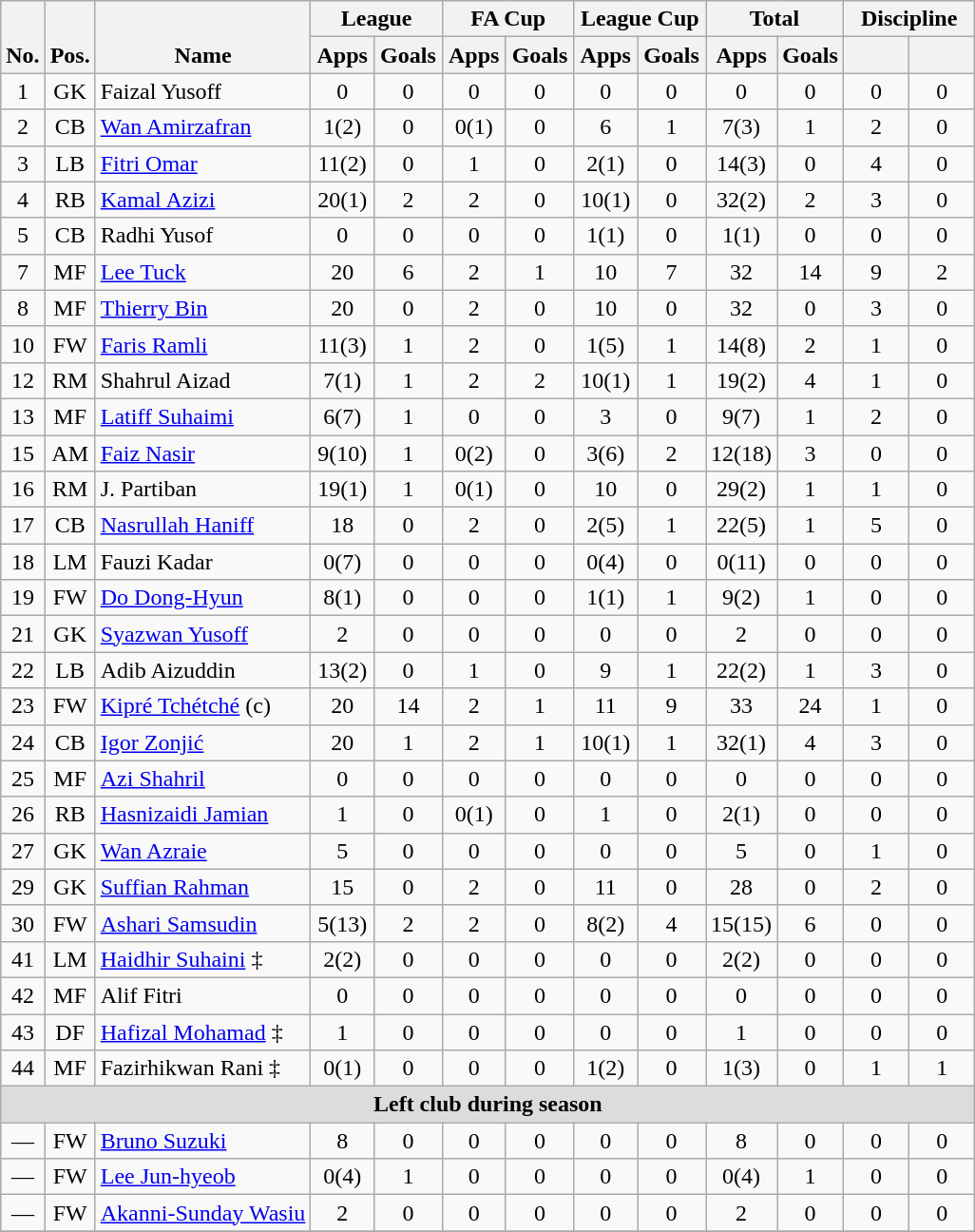<table class="wikitable" style="text-align:center">
<tr>
<th rowspan="2" style="vertical-align:bottom;">No.</th>
<th rowspan="2" style="vertical-align:bottom;">Pos.</th>
<th rowspan="2" style="vertical-align:bottom;">Name</th>
<th colspan="2" style="width:85px;">League</th>
<th colspan="2" style="width:85px;">FA Cup</th>
<th colspan="2" style="width:85px;">League Cup</th>
<th colspan="2" style="width:85px;">Total</th>
<th colspan="2" style="width:85px;">Discipline</th>
</tr>
<tr>
<th>Apps</th>
<th>Goals</th>
<th>Apps</th>
<th>Goals</th>
<th>Apps</th>
<th>Goals</th>
<th>Apps</th>
<th>Goals</th>
<th></th>
<th></th>
</tr>
<tr>
<td>1</td>
<td>GK</td>
<td align="left"> Faizal Yusoff</td>
<td>0</td>
<td>0</td>
<td>0</td>
<td>0</td>
<td>0</td>
<td>0</td>
<td>0</td>
<td>0</td>
<td>0</td>
<td>0</td>
</tr>
<tr>
<td>2</td>
<td>CB</td>
<td align="left"> <a href='#'>Wan Amirzafran</a></td>
<td>1(2)</td>
<td>0</td>
<td>0(1)</td>
<td>0</td>
<td>6</td>
<td>1</td>
<td>7(3)</td>
<td>1</td>
<td>2</td>
<td>0</td>
</tr>
<tr>
<td>3</td>
<td>LB</td>
<td align="left"> <a href='#'>Fitri Omar</a></td>
<td>11(2)</td>
<td>0</td>
<td>1</td>
<td>0</td>
<td>2(1)</td>
<td>0</td>
<td>14(3)</td>
<td>0</td>
<td>4</td>
<td>0</td>
</tr>
<tr>
<td>4</td>
<td>RB</td>
<td align="left"> <a href='#'>Kamal Azizi</a></td>
<td>20(1)</td>
<td>2</td>
<td>2</td>
<td>0</td>
<td>10(1)</td>
<td>0</td>
<td>32(2)</td>
<td>2</td>
<td>3</td>
<td>0</td>
</tr>
<tr>
<td>5</td>
<td>CB</td>
<td align="left"> Radhi Yusof</td>
<td>0</td>
<td>0</td>
<td>0</td>
<td>0</td>
<td>1(1)</td>
<td>0</td>
<td>1(1)</td>
<td>0</td>
<td>0</td>
<td>0</td>
</tr>
<tr>
<td>7</td>
<td>MF</td>
<td align="left"> <a href='#'>Lee Tuck</a></td>
<td>20</td>
<td>6</td>
<td>2</td>
<td>1</td>
<td>10</td>
<td>7</td>
<td>32</td>
<td>14</td>
<td>9</td>
<td>2</td>
</tr>
<tr>
<td>8</td>
<td>MF</td>
<td align="left"> <a href='#'>Thierry Bin</a></td>
<td>20</td>
<td>0</td>
<td>2</td>
<td>0</td>
<td>10</td>
<td>0</td>
<td>32</td>
<td>0</td>
<td>3</td>
<td>0</td>
</tr>
<tr>
<td>10</td>
<td>FW</td>
<td align="left"> <a href='#'>Faris Ramli</a></td>
<td>11(3)</td>
<td>1</td>
<td>2</td>
<td>0</td>
<td>1(5)</td>
<td>1</td>
<td>14(8)</td>
<td>2</td>
<td>1</td>
<td>0</td>
</tr>
<tr>
<td>12</td>
<td>RM</td>
<td align="left"> Shahrul Aizad</td>
<td>7(1)</td>
<td>1</td>
<td>2</td>
<td>2</td>
<td>10(1)</td>
<td>1</td>
<td>19(2)</td>
<td>4</td>
<td>1</td>
<td>0</td>
</tr>
<tr>
<td>13</td>
<td>MF</td>
<td align="left"> <a href='#'>Latiff Suhaimi</a></td>
<td>6(7)</td>
<td>1</td>
<td>0</td>
<td>0</td>
<td>3</td>
<td>0</td>
<td>9(7)</td>
<td>1</td>
<td>2</td>
<td>0</td>
</tr>
<tr>
<td>15</td>
<td>AM</td>
<td align="left"> <a href='#'>Faiz Nasir</a></td>
<td>9(10)</td>
<td>1</td>
<td>0(2)</td>
<td>0</td>
<td>3(6)</td>
<td>2</td>
<td>12(18)</td>
<td>3</td>
<td>0</td>
<td>0</td>
</tr>
<tr>
<td>16</td>
<td>RM</td>
<td align="left"> J. Partiban</td>
<td>19(1)</td>
<td>1</td>
<td>0(1)</td>
<td>0</td>
<td>10</td>
<td>0</td>
<td>29(2)</td>
<td>1</td>
<td>1</td>
<td>0</td>
</tr>
<tr>
<td>17</td>
<td>CB</td>
<td align="left"> <a href='#'>Nasrullah Haniff</a></td>
<td>18</td>
<td>0</td>
<td>2</td>
<td>0</td>
<td>2(5)</td>
<td>1</td>
<td>22(5)</td>
<td>1</td>
<td>5</td>
<td>0</td>
</tr>
<tr>
<td>18</td>
<td>LM</td>
<td align="left"> Fauzi Kadar</td>
<td>0(7)</td>
<td>0</td>
<td>0</td>
<td>0</td>
<td>0(4)</td>
<td>0</td>
<td>0(11)</td>
<td>0</td>
<td>0</td>
<td>0</td>
</tr>
<tr>
<td>19</td>
<td>FW</td>
<td align="left"> <a href='#'>Do Dong-Hyun</a></td>
<td>8(1)</td>
<td>0</td>
<td>0</td>
<td>0</td>
<td>1(1)</td>
<td>1</td>
<td>9(2)</td>
<td>1</td>
<td>0</td>
<td>0</td>
</tr>
<tr>
<td>21</td>
<td>GK</td>
<td align="left"> <a href='#'>Syazwan Yusoff</a></td>
<td>2</td>
<td>0</td>
<td>0</td>
<td>0</td>
<td>0</td>
<td>0</td>
<td>2</td>
<td>0</td>
<td>0</td>
<td>0</td>
</tr>
<tr>
<td>22</td>
<td>LB</td>
<td align="left"> Adib Aizuddin</td>
<td>13(2)</td>
<td>0</td>
<td>1</td>
<td>0</td>
<td>9</td>
<td>1</td>
<td>22(2)</td>
<td>1</td>
<td>3</td>
<td>0</td>
</tr>
<tr>
<td>23</td>
<td>FW</td>
<td align="left"> <a href='#'>Kipré Tchétché</a> (c)</td>
<td>20</td>
<td>14</td>
<td>2</td>
<td>1</td>
<td>11</td>
<td>9</td>
<td>33</td>
<td>24</td>
<td>1</td>
<td>0</td>
</tr>
<tr>
<td>24</td>
<td>CB</td>
<td align="left"> <a href='#'>Igor Zonjić</a></td>
<td>20</td>
<td>1</td>
<td>2</td>
<td>1</td>
<td>10(1)</td>
<td>1</td>
<td>32(1)</td>
<td>4</td>
<td>3</td>
<td>0</td>
</tr>
<tr>
<td>25</td>
<td>MF</td>
<td align="left"> <a href='#'>Azi Shahril</a></td>
<td>0</td>
<td>0</td>
<td>0</td>
<td>0</td>
<td>0</td>
<td>0</td>
<td>0</td>
<td>0</td>
<td>0</td>
<td>0</td>
</tr>
<tr>
<td>26</td>
<td>RB</td>
<td align="left"> <a href='#'>Hasnizaidi Jamian</a></td>
<td>1</td>
<td>0</td>
<td>0(1)</td>
<td>0</td>
<td>1</td>
<td>0</td>
<td>2(1)</td>
<td>0</td>
<td>0</td>
<td>0</td>
</tr>
<tr>
<td>27</td>
<td>GK</td>
<td align="left"> <a href='#'>Wan Azraie</a></td>
<td>5</td>
<td>0</td>
<td>0</td>
<td>0</td>
<td>0</td>
<td>0</td>
<td>5</td>
<td>0</td>
<td>1</td>
<td>0</td>
</tr>
<tr>
<td>29</td>
<td>GK</td>
<td align="left"> <a href='#'>Suffian Rahman</a></td>
<td>15</td>
<td>0</td>
<td>2</td>
<td>0</td>
<td>11</td>
<td>0</td>
<td>28</td>
<td>0</td>
<td>2</td>
<td>0</td>
</tr>
<tr>
<td>30</td>
<td>FW</td>
<td align="left"> <a href='#'>Ashari Samsudin</a></td>
<td>5(13)</td>
<td>2</td>
<td>2</td>
<td>0</td>
<td>8(2)</td>
<td>4</td>
<td>15(15)</td>
<td>6</td>
<td>0</td>
<td>0</td>
</tr>
<tr>
<td>41</td>
<td>LM</td>
<td align="left"> <a href='#'>Haidhir Suhaini</a> ‡</td>
<td>2(2)</td>
<td>0</td>
<td>0</td>
<td>0</td>
<td>0</td>
<td>0</td>
<td 0>2(2)</td>
<td>0</td>
<td>0</td>
<td>0</td>
</tr>
<tr>
<td>42</td>
<td>MF</td>
<td align="left"> Alif Fitri</td>
<td>0</td>
<td>0</td>
<td>0</td>
<td>0</td>
<td>0</td>
<td>0</td>
<td>0</td>
<td>0</td>
<td>0</td>
<td>0</td>
</tr>
<tr>
<td>43</td>
<td>DF</td>
<td align="left"> <a href='#'>Hafizal Mohamad</a> ‡</td>
<td>1</td>
<td>0</td>
<td>0</td>
<td>0</td>
<td>0</td>
<td>0</td>
<td>1</td>
<td>0</td>
<td>0</td>
<td>0</td>
</tr>
<tr>
<td>44</td>
<td>MF</td>
<td align="left"> Fazirhikwan Rani ‡</td>
<td>0(1)</td>
<td>0</td>
<td>0</td>
<td>0</td>
<td>1(2)</td>
<td>0</td>
<td>1(3)</td>
<td>0</td>
<td>1</td>
<td>1</td>
</tr>
<tr>
<th colspan="15" style="background:#dcdcdc; text-align:center;">Left club during season</th>
</tr>
<tr>
<td>—</td>
<td>FW</td>
<td align="left"> <a href='#'>Bruno Suzuki</a></td>
<td>8</td>
<td>0</td>
<td>0</td>
<td>0</td>
<td>0</td>
<td>0</td>
<td>8</td>
<td>0</td>
<td>0</td>
<td>0</td>
</tr>
<tr>
<td>—</td>
<td>FW</td>
<td align="left"> <a href='#'>Lee Jun-hyeob</a></td>
<td>0(4)</td>
<td>1</td>
<td>0</td>
<td>0</td>
<td>0</td>
<td>0</td>
<td>0(4)</td>
<td>1</td>
<td>0</td>
<td>0</td>
</tr>
<tr>
<td>—</td>
<td>FW</td>
<td align="left"> <a href='#'>Akanni-Sunday Wasiu</a></td>
<td>2</td>
<td>0</td>
<td>0</td>
<td>0</td>
<td>0</td>
<td>0</td>
<td>2</td>
<td>0</td>
<td>0</td>
<td>0</td>
</tr>
<tr>
</tr>
</table>
